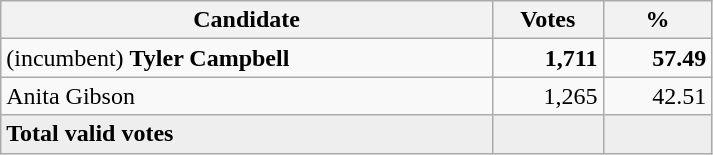<table style="width:475px;" class="wikitable">
<tr>
<th align="center">Candidate</th>
<th align="center">Votes</th>
<th align="center">%</th>
</tr>
<tr>
<td align="left">(incumbent) <strong>Tyler Campbell</strong></td>
<td align="right"><strong>1,711</strong></td>
<td align="right"><strong>57.49</strong></td>
</tr>
<tr>
<td align="left">Anita Gibson</td>
<td align="right">1,265</td>
<td align="right">42.51</td>
</tr>
<tr bgcolor="#EEEEEE">
<td align="left"><strong>Total valid votes</strong></td>
<td align="right"></td>
<td align="right"></td>
</tr>
</table>
